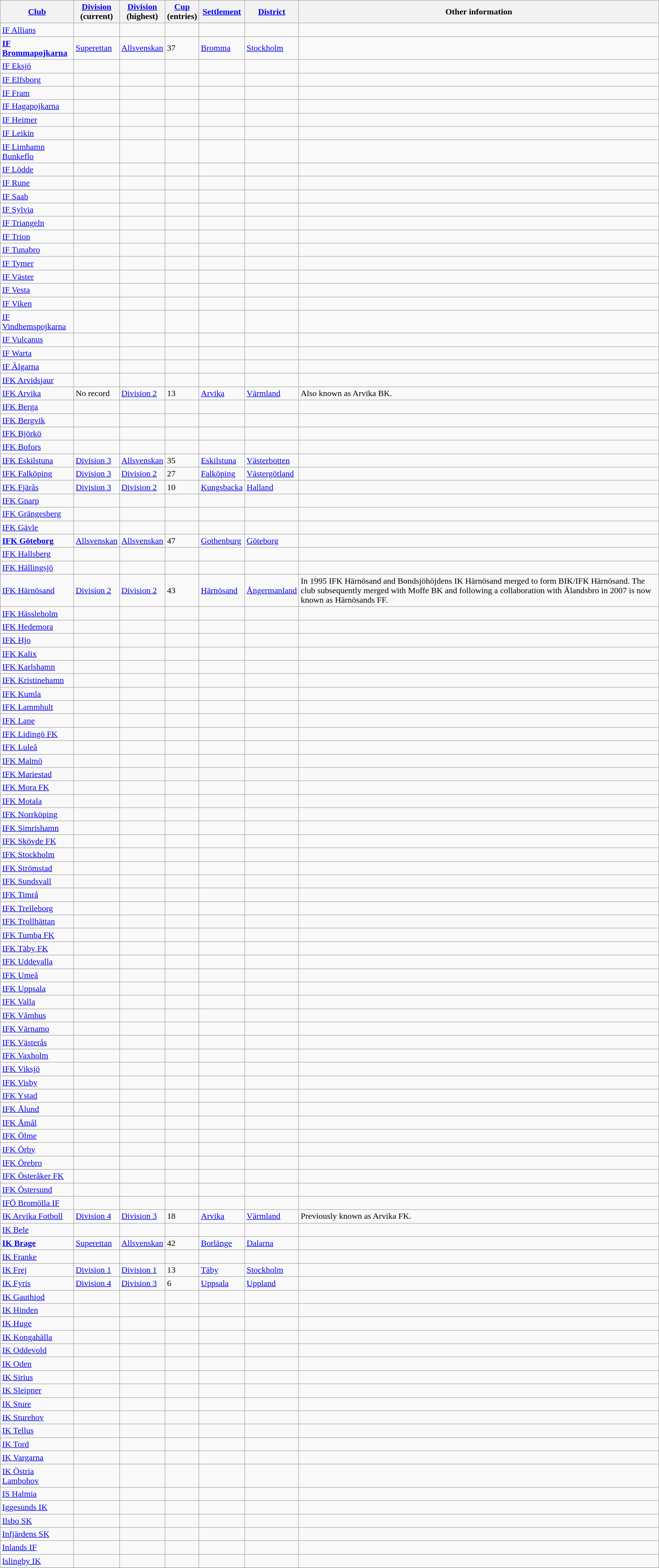<table class="wikitable" style="text-align:left">
<tr>
<th style= width="180px"><a href='#'>Club</a></th>
<th style= width="80px"><a href='#'>Division</a><br> (current)</th>
<th style= width="80px"><a href='#'>Division</a><br> (highest)</th>
<th style= width="60px"><a href='#'>Cup</a><br> (entries)</th>
<th style= width="110px"><a href='#'>Settlement</a></th>
<th style= width="110px"><a href='#'>District</a></th>
<th style= width="230px">Other information</th>
</tr>
<tr>
<td><a href='#'>IF Allians</a></td>
<td></td>
<td></td>
<td></td>
<td></td>
<td></td>
<td></td>
</tr>
<tr>
<td><strong><a href='#'>IF Brommapojkarna</a></strong></td>
<td><a href='#'>Superettan</a></td>
<td><a href='#'>Allsvenskan</a></td>
<td>37</td>
<td><a href='#'>Bromma</a></td>
<td><a href='#'>Stockholm</a></td>
<td></td>
</tr>
<tr>
<td><a href='#'>IF Eksjö</a></td>
<td></td>
<td></td>
<td></td>
<td></td>
<td></td>
<td></td>
</tr>
<tr>
<td><a href='#'>IF Elfsborg</a></td>
<td></td>
<td></td>
<td></td>
<td></td>
<td></td>
<td></td>
</tr>
<tr>
<td><a href='#'>IF Fram</a></td>
<td></td>
<td></td>
<td></td>
<td></td>
<td></td>
<td></td>
</tr>
<tr>
<td><a href='#'>IF Hagapojkarna</a></td>
<td></td>
<td></td>
<td></td>
<td></td>
<td></td>
<td></td>
</tr>
<tr>
<td><a href='#'>IF Heimer</a></td>
<td></td>
<td></td>
<td></td>
<td></td>
<td></td>
<td></td>
</tr>
<tr>
<td><a href='#'>IF Leikin</a></td>
<td></td>
<td></td>
<td></td>
<td></td>
<td></td>
<td></td>
</tr>
<tr>
<td><a href='#'>IF Limhamn Bunkeflo</a></td>
<td></td>
<td></td>
<td></td>
<td></td>
<td></td>
<td></td>
</tr>
<tr>
<td><a href='#'>IF Lödde</a></td>
<td></td>
<td></td>
<td></td>
<td></td>
<td></td>
<td></td>
</tr>
<tr>
<td><a href='#'>IF Rune</a></td>
<td></td>
<td></td>
<td></td>
<td></td>
<td></td>
<td></td>
</tr>
<tr>
<td><a href='#'>IF Saab</a></td>
<td></td>
<td></td>
<td></td>
<td></td>
<td></td>
<td></td>
</tr>
<tr>
<td><a href='#'>IF Sylvia</a></td>
<td></td>
<td></td>
<td></td>
<td></td>
<td></td>
<td></td>
</tr>
<tr>
<td><a href='#'>IF Triangeln</a></td>
<td></td>
<td></td>
<td></td>
<td></td>
<td></td>
<td></td>
</tr>
<tr>
<td><a href='#'>IF Trion</a></td>
<td></td>
<td></td>
<td></td>
<td></td>
<td></td>
<td></td>
</tr>
<tr>
<td><a href='#'>IF Tunabro</a></td>
<td></td>
<td></td>
<td></td>
<td></td>
<td></td>
<td></td>
</tr>
<tr>
<td><a href='#'>IF Tymer</a></td>
<td></td>
<td></td>
<td></td>
<td></td>
<td></td>
<td></td>
</tr>
<tr>
<td><a href='#'>IF Väster</a></td>
<td></td>
<td></td>
<td></td>
<td></td>
<td></td>
<td></td>
</tr>
<tr>
<td><a href='#'>IF Vesta</a></td>
<td></td>
<td></td>
<td></td>
<td></td>
<td></td>
<td></td>
</tr>
<tr>
<td><a href='#'>IF Viken</a></td>
<td></td>
<td></td>
<td></td>
<td></td>
<td></td>
<td></td>
</tr>
<tr>
<td><a href='#'>IF Vindhemspojkarna</a></td>
<td></td>
<td></td>
<td></td>
<td></td>
<td></td>
<td></td>
</tr>
<tr>
<td><a href='#'>IF Vulcanus</a></td>
<td></td>
<td></td>
<td></td>
<td></td>
<td></td>
<td></td>
</tr>
<tr>
<td><a href='#'>IF Warta</a></td>
<td></td>
<td></td>
<td></td>
<td></td>
<td></td>
<td></td>
</tr>
<tr>
<td><a href='#'>IF Älgarna</a></td>
<td></td>
<td></td>
<td></td>
<td></td>
<td></td>
<td></td>
</tr>
<tr>
<td><a href='#'>IFK Arvidsjaur</a></td>
<td></td>
<td></td>
<td></td>
<td></td>
<td></td>
<td></td>
</tr>
<tr>
<td><a href='#'>IFK Arvika</a></td>
<td>No record</td>
<td><a href='#'>Division 2</a></td>
<td>13</td>
<td><a href='#'>Arvika</a></td>
<td><a href='#'>Värmland</a></td>
<td>Also known as Arvika BK.</td>
</tr>
<tr>
<td><a href='#'>IFK Berga</a></td>
<td></td>
<td></td>
<td></td>
<td></td>
<td></td>
<td></td>
</tr>
<tr>
<td><a href='#'>IFK Bergvik</a></td>
<td></td>
<td></td>
<td></td>
<td></td>
<td></td>
<td></td>
</tr>
<tr>
<td><a href='#'>IFK Björkö</a></td>
<td></td>
<td></td>
<td></td>
<td></td>
<td></td>
<td></td>
</tr>
<tr>
<td><a href='#'>IFK Bofors</a></td>
<td></td>
<td></td>
<td></td>
<td></td>
<td></td>
<td></td>
</tr>
<tr>
<td><a href='#'>IFK Eskilstuna</a></td>
<td><a href='#'>Division 3</a></td>
<td><a href='#'>Allsvenskan</a></td>
<td>35</td>
<td><a href='#'>Eskilstuna</a></td>
<td><a href='#'>Västerbotten</a></td>
<td></td>
</tr>
<tr>
<td><a href='#'>IFK Falköping</a></td>
<td><a href='#'>Division 3</a></td>
<td><a href='#'>Division 2</a></td>
<td>27</td>
<td><a href='#'>Falköping</a></td>
<td><a href='#'>Västergötland</a></td>
<td></td>
</tr>
<tr>
<td><a href='#'>IFK Fjärås</a></td>
<td><a href='#'>Division 3</a></td>
<td><a href='#'>Division 2</a></td>
<td>10</td>
<td><a href='#'>Kungsbacka</a></td>
<td><a href='#'>Halland</a></td>
<td></td>
</tr>
<tr>
<td><a href='#'>IFK Gnarp</a></td>
<td></td>
<td></td>
<td></td>
<td></td>
<td></td>
<td></td>
</tr>
<tr>
<td><a href='#'>IFK Grängesberg</a></td>
<td></td>
<td></td>
<td></td>
<td></td>
<td></td>
<td></td>
</tr>
<tr>
<td><a href='#'>IFK Gävle</a></td>
<td></td>
<td></td>
<td></td>
<td></td>
<td></td>
<td></td>
</tr>
<tr>
<td><strong><a href='#'>IFK Göteborg</a></strong></td>
<td><a href='#'>Allsvenskan</a></td>
<td><a href='#'>Allsvenskan</a></td>
<td>47</td>
<td><a href='#'>Gothenburg</a></td>
<td><a href='#'>Göteborg</a></td>
<td></td>
</tr>
<tr>
<td><a href='#'>IFK Hallsberg</a></td>
<td></td>
<td></td>
<td></td>
<td></td>
<td></td>
<td></td>
</tr>
<tr>
<td><a href='#'>IFK Hällingsjö</a></td>
<td></td>
<td></td>
<td></td>
<td></td>
<td></td>
<td></td>
</tr>
<tr>
<td><a href='#'>IFK Härnösand</a></td>
<td><a href='#'>Division 2</a></td>
<td><a href='#'>Division 2</a></td>
<td>43</td>
<td><a href='#'>Härnösand</a></td>
<td><a href='#'>Ångermanland</a></td>
<td>In 1995 IFK Härnösand and Bondsjöhöjdens IK Härnösand merged to form BIK/IFK Härnösand. The club subsequently merged with Moffe BK and following a collaboration with Älandsbro in 2007 is now known as Härnösands FF.</td>
</tr>
<tr>
<td><a href='#'>IFK Hässleholm</a></td>
<td></td>
<td></td>
<td></td>
<td></td>
<td></td>
<td></td>
</tr>
<tr>
<td><a href='#'>IFK Hedemora</a></td>
<td></td>
<td></td>
<td></td>
<td></td>
<td></td>
<td></td>
</tr>
<tr>
<td><a href='#'>IFK Hjo</a></td>
<td></td>
<td></td>
<td></td>
<td></td>
<td></td>
<td></td>
</tr>
<tr>
<td><a href='#'>IFK Kalix</a></td>
<td></td>
<td></td>
<td></td>
<td></td>
<td></td>
<td></td>
</tr>
<tr>
<td><a href='#'>IFK Karlshamn</a></td>
<td></td>
<td></td>
<td></td>
<td></td>
<td></td>
<td></td>
</tr>
<tr>
<td><a href='#'>IFK Kristinehamn</a></td>
<td></td>
<td></td>
<td></td>
<td></td>
<td></td>
<td></td>
</tr>
<tr>
<td><a href='#'>IFK Kumla</a></td>
<td></td>
<td></td>
<td></td>
<td></td>
<td></td>
<td></td>
</tr>
<tr>
<td><a href='#'>IFK Lammhult</a></td>
<td></td>
<td></td>
<td></td>
<td></td>
<td></td>
<td></td>
</tr>
<tr>
<td><a href='#'>IFK Lane</a></td>
<td></td>
<td></td>
<td></td>
<td></td>
<td></td>
<td></td>
</tr>
<tr>
<td><a href='#'>IFK Lidingö FK</a></td>
<td></td>
<td></td>
<td></td>
<td></td>
<td></td>
<td></td>
</tr>
<tr>
<td><a href='#'>IFK Luleå</a></td>
<td></td>
<td></td>
<td></td>
<td></td>
<td></td>
<td></td>
</tr>
<tr>
<td><a href='#'>IFK Malmö</a></td>
<td></td>
<td></td>
<td></td>
<td></td>
<td></td>
<td></td>
</tr>
<tr>
<td><a href='#'>IFK Mariestad</a></td>
<td></td>
<td></td>
<td></td>
<td></td>
<td></td>
<td></td>
</tr>
<tr>
<td><a href='#'>IFK Mora FK</a></td>
<td></td>
<td></td>
<td></td>
<td></td>
<td></td>
<td></td>
</tr>
<tr>
<td><a href='#'>IFK Motala</a></td>
<td></td>
<td></td>
<td></td>
<td></td>
<td></td>
<td></td>
</tr>
<tr>
<td><a href='#'>IFK Norrköping</a></td>
<td></td>
<td></td>
<td></td>
<td></td>
<td></td>
<td></td>
</tr>
<tr>
<td><a href='#'>IFK Simrishamn</a></td>
<td></td>
<td></td>
<td></td>
<td></td>
<td></td>
<td></td>
</tr>
<tr>
<td><a href='#'>IFK Skövde FK</a></td>
<td></td>
<td></td>
<td></td>
<td></td>
<td></td>
<td></td>
</tr>
<tr>
<td><a href='#'>IFK Stockholm</a></td>
<td></td>
<td></td>
<td></td>
<td></td>
<td></td>
<td></td>
</tr>
<tr>
<td><a href='#'>IFK Strömstad</a></td>
<td></td>
<td></td>
<td></td>
<td></td>
<td></td>
<td></td>
</tr>
<tr>
<td><a href='#'>IFK Sundsvall</a></td>
<td></td>
<td></td>
<td></td>
<td></td>
<td></td>
<td></td>
</tr>
<tr>
<td><a href='#'>IFK Timrå</a></td>
<td></td>
<td></td>
<td></td>
<td></td>
<td></td>
<td></td>
</tr>
<tr>
<td><a href='#'>IFK Trelleborg</a></td>
<td></td>
<td></td>
<td></td>
<td></td>
<td></td>
<td></td>
</tr>
<tr>
<td><a href='#'>IFK Trollhättan</a></td>
<td></td>
<td></td>
<td></td>
<td></td>
<td></td>
<td></td>
</tr>
<tr>
<td><a href='#'>IFK Tumba FK</a></td>
<td></td>
<td></td>
<td></td>
<td></td>
<td></td>
<td></td>
</tr>
<tr>
<td><a href='#'>IFK Täby FK</a></td>
<td></td>
<td></td>
<td></td>
<td></td>
<td></td>
<td></td>
</tr>
<tr>
<td><a href='#'>IFK Uddevalla</a></td>
<td></td>
<td></td>
<td></td>
<td></td>
<td></td>
<td></td>
</tr>
<tr>
<td><a href='#'>IFK Umeå</a></td>
<td></td>
<td></td>
<td></td>
<td></td>
<td></td>
<td></td>
</tr>
<tr>
<td><a href='#'>IFK Uppsala</a></td>
<td></td>
<td></td>
<td></td>
<td></td>
<td></td>
<td></td>
</tr>
<tr>
<td><a href='#'>IFK Valla</a></td>
<td></td>
<td></td>
<td></td>
<td></td>
<td></td>
<td></td>
</tr>
<tr>
<td><a href='#'>IFK Våmhus</a></td>
<td></td>
<td></td>
<td></td>
<td></td>
<td></td>
<td></td>
</tr>
<tr>
<td><a href='#'>IFK Värnamo</a></td>
<td></td>
<td></td>
<td></td>
<td></td>
<td></td>
<td></td>
</tr>
<tr>
<td><a href='#'>IFK Västerås</a></td>
<td></td>
<td></td>
<td></td>
<td></td>
<td></td>
<td></td>
</tr>
<tr>
<td><a href='#'>IFK Vaxholm</a></td>
<td></td>
<td></td>
<td></td>
<td></td>
<td></td>
<td></td>
</tr>
<tr>
<td><a href='#'>IFK Viksjö</a></td>
<td></td>
<td></td>
<td></td>
<td></td>
<td></td>
<td></td>
</tr>
<tr>
<td><a href='#'>IFK Visby</a></td>
<td></td>
<td></td>
<td></td>
<td></td>
<td></td>
<td></td>
</tr>
<tr>
<td><a href='#'>IFK Ystad</a></td>
<td></td>
<td></td>
<td></td>
<td></td>
<td></td>
<td></td>
</tr>
<tr>
<td><a href='#'>IFK Ålund</a></td>
<td></td>
<td></td>
<td></td>
<td></td>
<td></td>
<td></td>
</tr>
<tr>
<td><a href='#'>IFK Åmål</a></td>
<td></td>
<td></td>
<td></td>
<td></td>
<td></td>
<td></td>
</tr>
<tr>
<td><a href='#'>IFK Ölme</a></td>
<td></td>
<td></td>
<td></td>
<td></td>
<td></td>
<td></td>
</tr>
<tr>
<td><a href='#'>IFK Örby</a></td>
<td></td>
<td></td>
<td></td>
<td></td>
<td></td>
<td></td>
</tr>
<tr>
<td><a href='#'>IFK Örebro</a></td>
<td></td>
<td></td>
<td></td>
<td></td>
<td></td>
<td></td>
</tr>
<tr>
<td><a href='#'>IFK Österåker FK</a></td>
<td></td>
<td></td>
<td></td>
<td></td>
<td></td>
<td></td>
</tr>
<tr>
<td><a href='#'>IFK Östersund</a></td>
<td></td>
<td></td>
<td></td>
<td></td>
<td></td>
<td></td>
</tr>
<tr>
<td><a href='#'>IFÖ Bromölla IF</a></td>
<td></td>
<td></td>
<td></td>
<td></td>
<td></td>
<td></td>
</tr>
<tr>
<td><a href='#'>IK Arvika Fotboll</a></td>
<td><a href='#'>Division 4</a></td>
<td><a href='#'>Division 3</a></td>
<td>18</td>
<td><a href='#'>Arvika</a></td>
<td><a href='#'>Värmland</a></td>
<td>Previously known as Arvika FK.</td>
</tr>
<tr>
<td><a href='#'>IK Bele</a></td>
<td></td>
<td></td>
<td></td>
<td></td>
<td></td>
<td></td>
</tr>
<tr>
<td><strong><a href='#'>IK Brage</a></strong></td>
<td><a href='#'>Superettan</a></td>
<td><a href='#'>Allsvenskan</a></td>
<td>42</td>
<td><a href='#'>Borlänge</a></td>
<td><a href='#'>Dalarna</a></td>
<td></td>
</tr>
<tr>
<td><a href='#'>IK Franke</a></td>
<td></td>
<td></td>
<td></td>
<td></td>
<td></td>
<td></td>
</tr>
<tr>
<td><a href='#'>IK Frej</a></td>
<td><a href='#'>Division 1</a></td>
<td><a href='#'>Division 1</a></td>
<td>13</td>
<td><a href='#'>Täby</a></td>
<td><a href='#'>Stockholm</a></td>
<td></td>
</tr>
<tr>
<td><a href='#'>IK Fyris</a></td>
<td><a href='#'>Division 4</a></td>
<td><a href='#'>Division 3</a></td>
<td>6</td>
<td><a href='#'>Uppsala</a></td>
<td><a href='#'>Uppland</a></td>
<td></td>
</tr>
<tr>
<td><a href='#'>IK Gauthiod</a></td>
<td></td>
<td></td>
<td></td>
<td></td>
<td></td>
<td></td>
</tr>
<tr>
<td><a href='#'>IK Hinden</a></td>
<td></td>
<td></td>
<td></td>
<td></td>
<td></td>
<td></td>
</tr>
<tr>
<td><a href='#'>IK Huge</a></td>
<td></td>
<td></td>
<td></td>
<td></td>
<td></td>
<td></td>
</tr>
<tr>
<td><a href='#'>IK Kongahälla</a></td>
<td></td>
<td></td>
<td></td>
<td></td>
<td></td>
<td></td>
</tr>
<tr>
<td><a href='#'>IK Oddevold</a></td>
<td></td>
<td></td>
<td></td>
<td></td>
<td></td>
<td></td>
</tr>
<tr>
<td><a href='#'>IK Oden</a></td>
<td></td>
<td></td>
<td></td>
<td></td>
<td></td>
<td></td>
</tr>
<tr>
<td><a href='#'>IK Sirius</a></td>
<td></td>
<td></td>
<td></td>
<td></td>
<td></td>
<td></td>
</tr>
<tr>
<td><a href='#'>IK Sleipner</a></td>
<td></td>
<td></td>
<td></td>
<td></td>
<td></td>
<td></td>
</tr>
<tr>
<td><a href='#'>IK Sture</a></td>
<td></td>
<td></td>
<td></td>
<td></td>
<td></td>
<td></td>
</tr>
<tr>
<td><a href='#'>IK Sturehov</a></td>
<td></td>
<td></td>
<td></td>
<td></td>
<td></td>
<td></td>
</tr>
<tr>
<td><a href='#'>IK Tellus</a></td>
<td></td>
<td></td>
<td></td>
<td></td>
<td></td>
<td></td>
</tr>
<tr>
<td><a href='#'>IK Tord</a></td>
<td></td>
<td></td>
<td></td>
<td></td>
<td></td>
<td></td>
</tr>
<tr>
<td><a href='#'>IK Vargarna</a></td>
<td></td>
<td></td>
<td></td>
<td></td>
<td></td>
<td></td>
</tr>
<tr>
<td><a href='#'>IK Östria Lambohov</a></td>
<td></td>
<td></td>
<td></td>
<td></td>
<td></td>
<td></td>
</tr>
<tr>
<td><a href='#'>IS Halmia</a></td>
<td></td>
<td></td>
<td></td>
<td></td>
<td></td>
<td></td>
</tr>
<tr>
<td><a href='#'>Iggesunds IK</a></td>
<td></td>
<td></td>
<td></td>
<td></td>
<td></td>
<td></td>
</tr>
<tr>
<td><a href='#'>Ilsbo SK</a></td>
<td></td>
<td></td>
<td></td>
<td></td>
<td></td>
<td></td>
</tr>
<tr>
<td><a href='#'>Infjärdens SK</a></td>
<td></td>
<td></td>
<td></td>
<td></td>
<td></td>
<td></td>
</tr>
<tr>
<td><a href='#'>Inlands IF</a></td>
<td></td>
<td></td>
<td></td>
<td></td>
<td></td>
<td></td>
</tr>
<tr>
<td><a href='#'>Islingby IK</a></td>
<td></td>
<td></td>
<td></td>
<td></td>
<td></td>
<td></td>
</tr>
<tr>
</tr>
</table>
